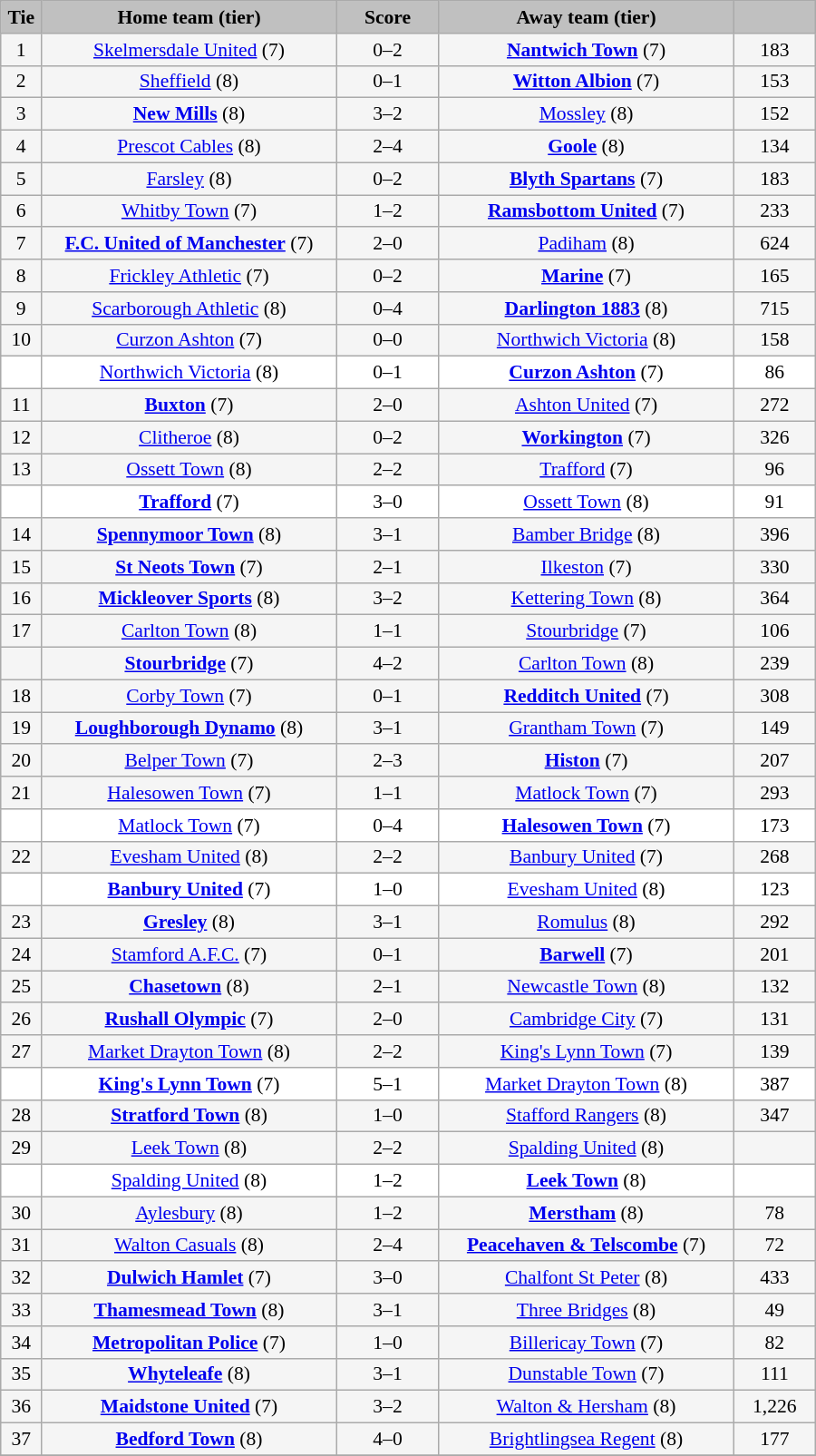<table class="wikitable" style="width: 600px; background:WhiteSmoke; text-align:center; font-size:90%">
<tr>
<td scope="col" style="width:  5.00%; background:silver;"><strong>Tie</strong></td>
<td scope="col" style="width: 36.25%; background:silver;"><strong>Home team (tier)</strong></td>
<td scope="col" style="width: 12.50%; background:silver;"><strong>Score</strong></td>
<td scope="col" style="width: 36.25%; background:silver;"><strong>Away team (tier)</strong></td>
<td scope="col" style="width: 10.00%; background:silver;"><strong></strong></td>
</tr>
<tr>
<td>1</td>
<td><a href='#'>Skelmersdale United</a> (7)</td>
<td>0–2</td>
<td><strong><a href='#'>Nantwich Town</a></strong> (7)</td>
<td>183</td>
</tr>
<tr>
<td>2</td>
<td><a href='#'>Sheffield</a> (8)</td>
<td>0–1</td>
<td><strong><a href='#'>Witton Albion</a></strong> (7)</td>
<td>153</td>
</tr>
<tr>
<td>3</td>
<td><strong><a href='#'>New Mills</a></strong> (8)</td>
<td>3–2</td>
<td><a href='#'>Mossley</a> (8)</td>
<td>152</td>
</tr>
<tr>
<td>4</td>
<td><a href='#'>Prescot Cables</a> (8)</td>
<td>2–4</td>
<td><strong><a href='#'>Goole</a></strong> (8)</td>
<td>134</td>
</tr>
<tr>
<td>5</td>
<td><a href='#'>Farsley</a> (8)</td>
<td>0–2</td>
<td><strong><a href='#'>Blyth Spartans</a></strong> (7)</td>
<td>183</td>
</tr>
<tr>
<td>6</td>
<td><a href='#'>Whitby Town</a> (7)</td>
<td>1–2</td>
<td><strong><a href='#'>Ramsbottom United</a></strong> (7)</td>
<td>233</td>
</tr>
<tr>
<td>7</td>
<td><strong><a href='#'>F.C. United of Manchester</a></strong> (7)</td>
<td>2–0</td>
<td><a href='#'>Padiham</a> (8)</td>
<td>624</td>
</tr>
<tr>
<td>8</td>
<td><a href='#'>Frickley Athletic</a> (7)</td>
<td>0–2</td>
<td><strong><a href='#'>Marine</a></strong> (7)</td>
<td>165</td>
</tr>
<tr>
<td>9</td>
<td><a href='#'>Scarborough Athletic</a> (8)</td>
<td>0–4</td>
<td><strong><a href='#'>Darlington 1883</a></strong> (8)</td>
<td>715</td>
</tr>
<tr>
<td>10</td>
<td><a href='#'>Curzon Ashton</a> (7)</td>
<td>0–0</td>
<td><a href='#'>Northwich Victoria</a> (8)</td>
<td>158</td>
</tr>
<tr style="background:white;">
<td><em></em></td>
<td><a href='#'>Northwich Victoria</a> (8)</td>
<td>0–1</td>
<td><strong><a href='#'>Curzon Ashton</a></strong> (7)</td>
<td>86</td>
</tr>
<tr>
<td>11</td>
<td><strong><a href='#'>Buxton</a></strong> (7)</td>
<td>2–0</td>
<td><a href='#'>Ashton United</a> (7)</td>
<td>272</td>
</tr>
<tr>
<td>12</td>
<td><a href='#'>Clitheroe</a> (8)</td>
<td>0–2</td>
<td><strong><a href='#'>Workington</a></strong> (7)</td>
<td>326</td>
</tr>
<tr>
<td>13</td>
<td><a href='#'>Ossett Town</a> (8)</td>
<td>2–2</td>
<td><a href='#'>Trafford</a> (7)</td>
<td>96</td>
</tr>
<tr style="background:white;">
<td><em></em></td>
<td><strong><a href='#'>Trafford</a></strong> (7)</td>
<td>3–0</td>
<td><a href='#'>Ossett Town</a> (8)</td>
<td>91</td>
</tr>
<tr>
<td>14</td>
<td><strong><a href='#'>Spennymoor Town</a></strong> (8)</td>
<td>3–1</td>
<td><a href='#'>Bamber Bridge</a> (8)</td>
<td>396</td>
</tr>
<tr>
<td>15</td>
<td><strong><a href='#'>St Neots Town</a></strong> (7)</td>
<td>2–1</td>
<td><a href='#'>Ilkeston</a> (7)</td>
<td>330</td>
</tr>
<tr>
<td>16</td>
<td><strong><a href='#'>Mickleover Sports</a></strong> (8)</td>
<td>3–2</td>
<td><a href='#'>Kettering Town</a> (8)</td>
<td>364</td>
</tr>
<tr>
<td>17</td>
<td><a href='#'>Carlton Town</a> (8)</td>
<td>1–1</td>
<td><a href='#'>Stourbridge</a> (7)</td>
<td>106</td>
</tr>
<tr>
<td><em></em></td>
<td><strong><a href='#'>Stourbridge</a></strong> (7)</td>
<td>4–2</td>
<td><a href='#'>Carlton Town</a> (8)</td>
<td>239</td>
</tr>
<tr>
<td>18</td>
<td><a href='#'>Corby Town</a> (7)</td>
<td>0–1</td>
<td><strong><a href='#'>Redditch United</a></strong> (7)</td>
<td>308</td>
</tr>
<tr>
<td>19</td>
<td><strong><a href='#'>Loughborough Dynamo</a></strong> (8)</td>
<td>3–1</td>
<td><a href='#'>Grantham Town</a> (7)</td>
<td>149</td>
</tr>
<tr>
<td>20</td>
<td><a href='#'>Belper Town</a> (7)</td>
<td>2–3</td>
<td><strong><a href='#'>Histon</a></strong> (7)</td>
<td>207</td>
</tr>
<tr>
<td>21</td>
<td><a href='#'>Halesowen Town</a> (7)</td>
<td>1–1</td>
<td><a href='#'>Matlock Town</a> (7)</td>
<td>293</td>
</tr>
<tr style="background:white;">
<td><em></em></td>
<td><a href='#'>Matlock Town</a> (7)</td>
<td>0–4</td>
<td><strong><a href='#'>Halesowen Town</a></strong> (7)</td>
<td>173</td>
</tr>
<tr>
<td>22</td>
<td><a href='#'>Evesham United</a> (8)</td>
<td>2–2</td>
<td><a href='#'>Banbury United</a> (7)</td>
<td>268</td>
</tr>
<tr style="background:white;">
<td><em></em></td>
<td><strong><a href='#'>Banbury United</a></strong> (7)</td>
<td>1–0</td>
<td><a href='#'>Evesham United</a> (8)</td>
<td>123</td>
</tr>
<tr>
<td>23</td>
<td><strong><a href='#'>Gresley</a></strong> (8)</td>
<td>3–1</td>
<td><a href='#'>Romulus</a> (8)</td>
<td>292</td>
</tr>
<tr>
<td>24</td>
<td><a href='#'>Stamford A.F.C.</a> (7)</td>
<td>0–1</td>
<td><strong><a href='#'>Barwell</a></strong> (7)</td>
<td>201</td>
</tr>
<tr>
<td>25</td>
<td><strong><a href='#'>Chasetown</a></strong> (8)</td>
<td>2–1</td>
<td><a href='#'>Newcastle Town</a> (8)</td>
<td>132</td>
</tr>
<tr>
<td>26</td>
<td><strong><a href='#'>Rushall Olympic</a></strong> (7)</td>
<td>2–0</td>
<td><a href='#'>Cambridge City</a> (7)</td>
<td>131</td>
</tr>
<tr>
<td>27</td>
<td><a href='#'>Market Drayton Town</a> (8)</td>
<td>2–2</td>
<td><a href='#'>King's Lynn Town</a> (7)</td>
<td>139</td>
</tr>
<tr style="background:white;">
<td><em></em></td>
<td><strong><a href='#'>King's Lynn Town</a></strong> (7)</td>
<td>5–1</td>
<td><a href='#'>Market Drayton Town</a> (8)</td>
<td>387</td>
</tr>
<tr>
<td>28</td>
<td><strong><a href='#'>Stratford Town</a></strong> (8)</td>
<td>1–0</td>
<td><a href='#'>Stafford Rangers</a> (8)</td>
<td>347</td>
</tr>
<tr>
<td>29</td>
<td><a href='#'>Leek Town</a> (8)</td>
<td>2–2</td>
<td><a href='#'>Spalding United</a> (8)</td>
<td></td>
</tr>
<tr style="background:white;">
<td><em></em></td>
<td><a href='#'>Spalding United</a> (8)</td>
<td>1–2</td>
<td><strong><a href='#'>Leek Town</a></strong> (8)</td>
<td></td>
</tr>
<tr>
<td>30</td>
<td><a href='#'>Aylesbury</a> (8)</td>
<td>1–2</td>
<td><strong><a href='#'>Merstham</a></strong> (8)</td>
<td>78</td>
</tr>
<tr>
<td>31</td>
<td><a href='#'>Walton Casuals</a> (8)</td>
<td>2–4</td>
<td><strong><a href='#'>Peacehaven & Telscombe</a></strong> (7)</td>
<td>72</td>
</tr>
<tr>
<td>32</td>
<td><strong><a href='#'>Dulwich Hamlet</a></strong> (7)</td>
<td>3–0</td>
<td><a href='#'>Chalfont St Peter</a> (8)</td>
<td>433</td>
</tr>
<tr>
<td>33</td>
<td><strong><a href='#'>Thamesmead Town</a></strong> (8)</td>
<td>3–1</td>
<td><a href='#'>Three Bridges</a> (8)</td>
<td>49</td>
</tr>
<tr>
<td>34</td>
<td><strong><a href='#'>Metropolitan Police</a></strong> (7)</td>
<td>1–0</td>
<td><a href='#'>Billericay Town</a> (7)</td>
<td>82</td>
</tr>
<tr>
<td>35</td>
<td><strong><a href='#'>Whyteleafe</a></strong> (8)</td>
<td>3–1</td>
<td><a href='#'>Dunstable Town</a> (7)</td>
<td>111</td>
</tr>
<tr>
<td>36</td>
<td><strong><a href='#'>Maidstone United</a></strong> (7)</td>
<td>3–2</td>
<td><a href='#'>Walton & Hersham</a> (8)</td>
<td>1,226</td>
</tr>
<tr>
<td>37</td>
<td><strong><a href='#'>Bedford Town</a></strong> (8)</td>
<td>4–0</td>
<td><a href='#'>Brightlingsea Regent</a> (8)</td>
<td>177</td>
</tr>
<tr>
</tr>
</table>
